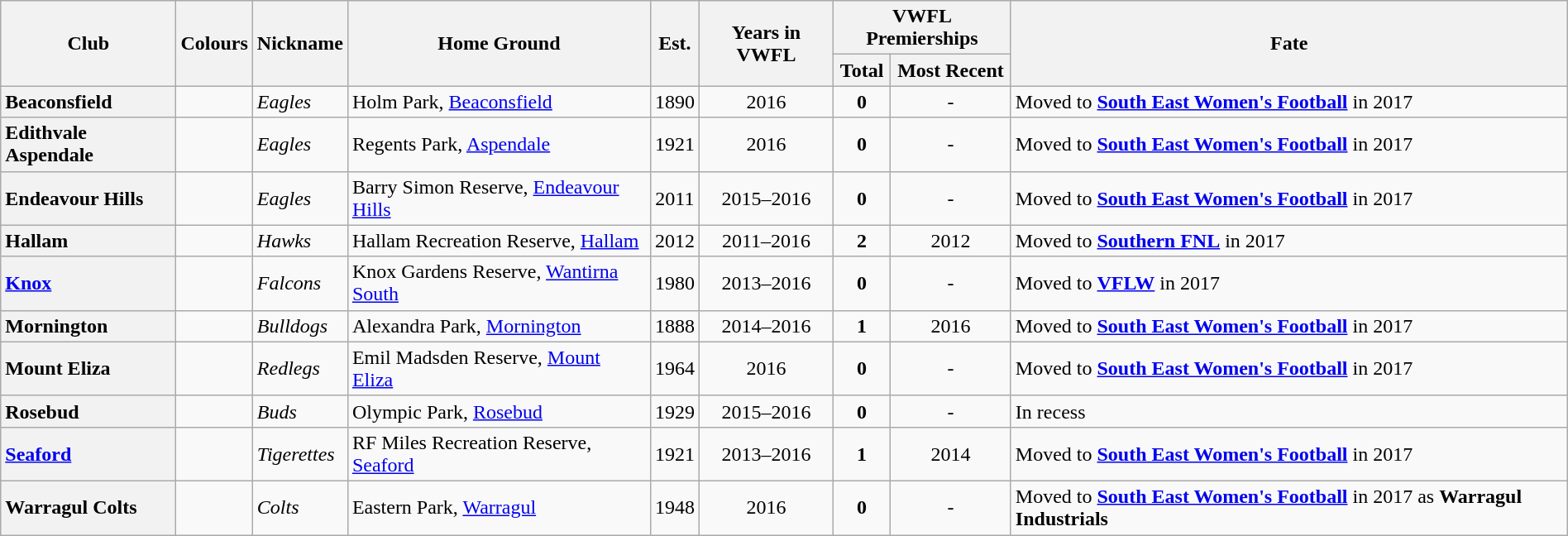<table class="wikitable sortable" style="text-align:center; width:100%">
<tr>
<th rowspan="2">Club</th>
<th rowspan="2">Colours</th>
<th rowspan="2">Nickname</th>
<th rowspan="2">Home Ground</th>
<th rowspan="2">Est.</th>
<th rowspan="2">Years in VWFL</th>
<th colspan="2">VWFL Premierships</th>
<th rowspan="2">Fate</th>
</tr>
<tr>
<th>Total</th>
<th>Most Recent</th>
</tr>
<tr>
<th style="text-align:left">Beaconsfield</th>
<td></td>
<td align="left"><em>Eagles</em></td>
<td align="left">Holm Park, <a href='#'>Beaconsfield</a></td>
<td>1890</td>
<td>2016</td>
<td><strong>0</strong></td>
<td>-</td>
<td align="left">Moved to <a href='#'><strong>South East Women's Football</strong></a> in 2017</td>
</tr>
<tr>
<th style="text-align:left">Edithvale Aspendale</th>
<td></td>
<td align="left"><em>Eagles</em></td>
<td align="left">Regents Park, <a href='#'>Aspendale</a></td>
<td>1921</td>
<td>2016</td>
<td><strong>0</strong></td>
<td>-</td>
<td align="left">Moved to <a href='#'><strong>South East Women's Football</strong></a> in 2017</td>
</tr>
<tr>
<th style="text-align:left">Endeavour Hills</th>
<td></td>
<td align="left"><em>Eagles</em></td>
<td align="left">Barry Simon Reserve, <a href='#'>Endeavour Hills</a></td>
<td>2011</td>
<td>2015–2016</td>
<td><strong>0</strong></td>
<td>-</td>
<td align="left">Moved to <a href='#'><strong>South East Women's Football</strong></a> in 2017</td>
</tr>
<tr>
<th style="text-align:left">Hallam</th>
<td></td>
<td align="left"><em>Hawks</em></td>
<td align="left">Hallam Recreation Reserve, <a href='#'>Hallam</a></td>
<td>2012</td>
<td>2011–2016</td>
<td><strong>2</strong></td>
<td>2012</td>
<td align="left">Moved to <a href='#'><strong>Southern FNL</strong></a> in 2017</td>
</tr>
<tr>
<th style="text-align:left"><a href='#'>Knox</a></th>
<td></td>
<td align="left"><em>Falcons</em></td>
<td align="left">Knox Gardens Reserve, <a href='#'>Wantirna South</a></td>
<td>1980</td>
<td>2013–2016</td>
<td><strong>0</strong></td>
<td>-</td>
<td align="left">Moved to <a href='#'><strong>VFLW</strong></a> in 2017</td>
</tr>
<tr>
<th style="text-align:left">Mornington</th>
<td></td>
<td align="left"><em>Bulldogs</em></td>
<td align="left">Alexandra Park, <a href='#'>Mornington</a></td>
<td>1888</td>
<td>2014–2016</td>
<td><strong>1</strong></td>
<td>2016</td>
<td align="left">Moved to <a href='#'><strong>South East Women's Football</strong></a> in 2017</td>
</tr>
<tr>
<th style="text-align:left">Mount Eliza</th>
<td></td>
<td align="left"><em>Redlegs</em></td>
<td align="left">Emil Madsden Reserve, <a href='#'>Mount Eliza</a></td>
<td>1964</td>
<td>2016</td>
<td><strong>0</strong></td>
<td>-</td>
<td align="left">Moved to <a href='#'><strong>South East Women's Football</strong></a> in 2017</td>
</tr>
<tr>
<th style="text-align:left">Rosebud</th>
<td></td>
<td align="left"><em>Buds</em></td>
<td align="left">Olympic Park, <a href='#'>Rosebud</a></td>
<td>1929</td>
<td>2015–2016</td>
<td><strong>0</strong></td>
<td>-</td>
<td align="left">In recess</td>
</tr>
<tr>
<th style="text-align:left"><a href='#'>Seaford</a></th>
<td></td>
<td align="left"><em>Tigerettes</em></td>
<td align="left">RF Miles Recreation Reserve, <a href='#'>Seaford</a></td>
<td>1921</td>
<td>2013–2016</td>
<td><strong>1</strong></td>
<td>2014</td>
<td align="left">Moved to <a href='#'><strong>South East Women's Football</strong></a> in 2017</td>
</tr>
<tr>
<th style="text-align:left">Warragul Colts</th>
<td></td>
<td align="left"><em>Colts</em></td>
<td align="left">Eastern Park, <a href='#'>Warragul</a></td>
<td>1948</td>
<td>2016</td>
<td><strong>0</strong></td>
<td>-</td>
<td align="left">Moved to <a href='#'><strong>South East Women's Football</strong></a> in 2017 as <strong>Warragul Industrials</strong></td>
</tr>
</table>
